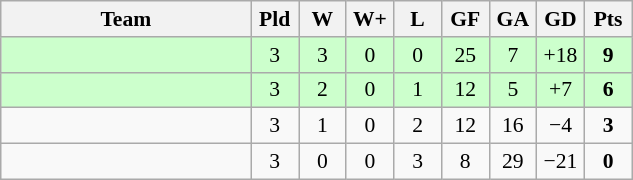<table class="wikitable" style="text-align: center; font-size:90% ">
<tr>
<th width=160>Team</th>
<th width=25>Pld</th>
<th width=25>W</th>
<th width=25>W+</th>
<th width=25>L</th>
<th width=25>GF</th>
<th width=25>GA</th>
<th width=25>GD</th>
<th width=25>Pts</th>
</tr>
<tr bgcolor="ccffcc">
<td align=left></td>
<td>3</td>
<td>3</td>
<td>0</td>
<td>0</td>
<td>25</td>
<td>7</td>
<td>+18</td>
<td><strong>9</strong></td>
</tr>
<tr bgcolor="ccffcc">
<td align=left></td>
<td>3</td>
<td>2</td>
<td>0</td>
<td>1</td>
<td>12</td>
<td>5</td>
<td>+7</td>
<td><strong>6</strong></td>
</tr>
<tr>
<td align=left></td>
<td>3</td>
<td>1</td>
<td>0</td>
<td>2</td>
<td>12</td>
<td>16</td>
<td>−4</td>
<td><strong>3</strong></td>
</tr>
<tr>
<td align=left></td>
<td>3</td>
<td>0</td>
<td>0</td>
<td>3</td>
<td>8</td>
<td>29</td>
<td>−21</td>
<td><strong>0</strong></td>
</tr>
</table>
